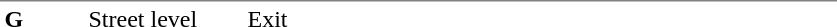<table table border=0 cellspacing=0 cellpadding=3>
<tr>
<td style="border-top:solid 1px gray;" width=50 valign=top><strong>G</strong></td>
<td style="border-top:solid 1px gray;" width=100 valign=top>Street level</td>
<td style="border-top:solid 1px gray;" width=390 valign=top>Exit</td>
</tr>
</table>
